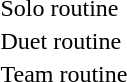<table>
<tr valign="top">
<td>Solo routine</td>
<td></td>
<td></td>
<td></td>
</tr>
<tr valign="top">
<td>Duet routine</td>
<td><br></td>
<td><br></td>
<td><br></td>
</tr>
<tr valign="top">
<td>Team routine</td>
<td></td>
<td></td>
<td></td>
</tr>
</table>
